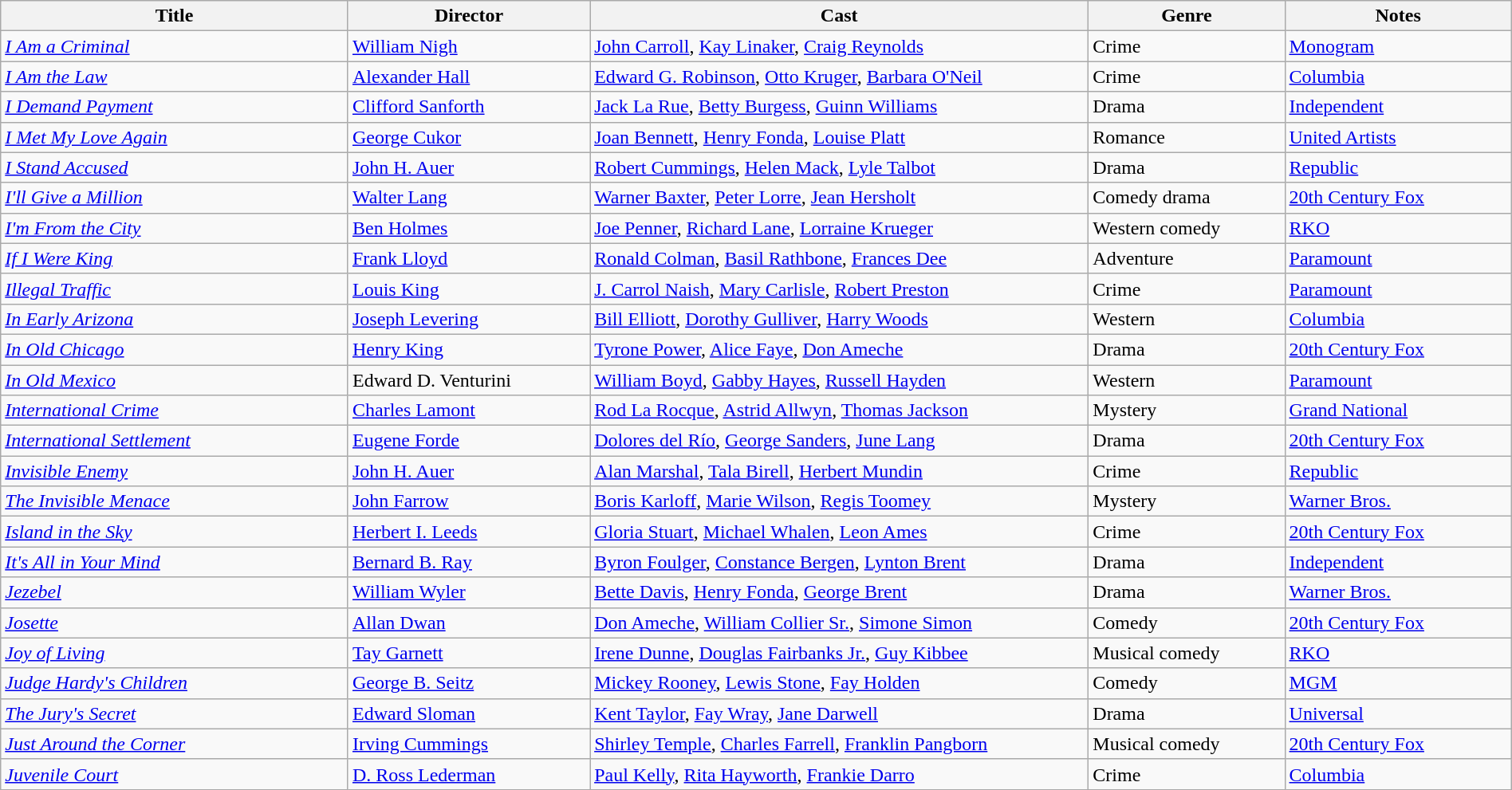<table class="wikitable" style="width:100%;">
<tr>
<th style="width:23%;">Title</th>
<th style="width:16%;">Director</th>
<th style="width:33%;">Cast</th>
<th style="width:13%;">Genre</th>
<th style="width:15%;">Notes</th>
</tr>
<tr>
<td><em><a href='#'>I Am a Criminal</a></em></td>
<td><a href='#'>William Nigh</a></td>
<td><a href='#'>John Carroll</a>, <a href='#'>Kay Linaker</a>, <a href='#'>Craig Reynolds</a></td>
<td>Crime</td>
<td><a href='#'>Monogram</a></td>
</tr>
<tr>
<td><em><a href='#'>I Am the Law</a></em></td>
<td><a href='#'>Alexander Hall</a></td>
<td><a href='#'>Edward G. Robinson</a>, <a href='#'>Otto Kruger</a>, <a href='#'>Barbara O'Neil</a></td>
<td>Crime</td>
<td><a href='#'>Columbia</a></td>
</tr>
<tr>
<td><em><a href='#'>I Demand Payment</a></em></td>
<td><a href='#'>Clifford Sanforth</a></td>
<td><a href='#'>Jack La Rue</a>, <a href='#'>Betty Burgess</a>, <a href='#'>Guinn Williams</a></td>
<td>Drama</td>
<td><a href='#'>Independent</a></td>
</tr>
<tr>
<td><em><a href='#'>I Met My Love Again</a></em></td>
<td><a href='#'>George Cukor</a></td>
<td><a href='#'>Joan Bennett</a>, <a href='#'>Henry Fonda</a>, <a href='#'>Louise Platt</a></td>
<td>Romance</td>
<td><a href='#'>United Artists</a></td>
</tr>
<tr>
<td><em><a href='#'>I Stand Accused</a></em></td>
<td><a href='#'>John H. Auer</a></td>
<td><a href='#'>Robert Cummings</a>, <a href='#'>Helen Mack</a>, <a href='#'>Lyle Talbot</a></td>
<td>Drama</td>
<td><a href='#'>Republic</a></td>
</tr>
<tr>
<td><em><a href='#'>I'll Give a Million</a></em></td>
<td><a href='#'>Walter Lang</a></td>
<td><a href='#'>Warner Baxter</a>, <a href='#'>Peter Lorre</a>, <a href='#'>Jean Hersholt</a></td>
<td>Comedy drama</td>
<td><a href='#'>20th Century Fox</a></td>
</tr>
<tr>
<td><em><a href='#'>I'm From the City</a></em></td>
<td><a href='#'>Ben Holmes</a></td>
<td><a href='#'>Joe Penner</a>, <a href='#'>Richard Lane</a>, <a href='#'>Lorraine Krueger</a></td>
<td>Western comedy</td>
<td><a href='#'>RKO</a></td>
</tr>
<tr>
<td><em><a href='#'>If I Were King</a></em></td>
<td><a href='#'>Frank Lloyd</a></td>
<td><a href='#'>Ronald Colman</a>, <a href='#'>Basil Rathbone</a>, <a href='#'>Frances Dee</a></td>
<td>Adventure</td>
<td><a href='#'>Paramount</a></td>
</tr>
<tr>
<td><em><a href='#'>Illegal Traffic</a></em></td>
<td><a href='#'>Louis King</a></td>
<td><a href='#'>J. Carrol Naish</a>, <a href='#'>Mary Carlisle</a>, <a href='#'>Robert Preston</a></td>
<td>Crime</td>
<td><a href='#'>Paramount</a></td>
</tr>
<tr>
<td><em><a href='#'>In Early Arizona</a></em></td>
<td><a href='#'>Joseph Levering</a></td>
<td><a href='#'>Bill Elliott</a>, <a href='#'>Dorothy Gulliver</a>, <a href='#'>Harry Woods</a></td>
<td>Western</td>
<td><a href='#'>Columbia</a></td>
</tr>
<tr>
<td><em><a href='#'>In Old Chicago</a></em></td>
<td><a href='#'>Henry King</a></td>
<td><a href='#'>Tyrone Power</a>, <a href='#'>Alice Faye</a>, <a href='#'>Don Ameche</a></td>
<td>Drama</td>
<td><a href='#'>20th Century Fox</a></td>
</tr>
<tr>
<td><em><a href='#'>In Old Mexico</a></em></td>
<td>Edward D. Venturini</td>
<td><a href='#'>William Boyd</a>, <a href='#'>Gabby Hayes</a>, <a href='#'>Russell Hayden</a></td>
<td>Western</td>
<td><a href='#'>Paramount</a></td>
</tr>
<tr>
<td><em><a href='#'>International Crime</a></em></td>
<td><a href='#'>Charles Lamont</a></td>
<td><a href='#'>Rod La Rocque</a>, <a href='#'>Astrid Allwyn</a>, <a href='#'>Thomas Jackson</a></td>
<td>Mystery</td>
<td><a href='#'>Grand National</a></td>
</tr>
<tr>
<td><em><a href='#'>International Settlement</a></em></td>
<td><a href='#'>Eugene Forde</a></td>
<td><a href='#'>Dolores del Río</a>, <a href='#'>George Sanders</a>, <a href='#'>June Lang</a></td>
<td>Drama</td>
<td><a href='#'>20th Century Fox</a></td>
</tr>
<tr>
<td><em><a href='#'>Invisible Enemy</a></em></td>
<td><a href='#'>John H. Auer</a></td>
<td><a href='#'>Alan Marshal</a>, <a href='#'>Tala Birell</a>, <a href='#'>Herbert Mundin</a></td>
<td>Crime</td>
<td><a href='#'>Republic</a></td>
</tr>
<tr>
<td><em><a href='#'>The Invisible Menace</a></em></td>
<td><a href='#'>John Farrow</a></td>
<td><a href='#'>Boris Karloff</a>, <a href='#'>Marie Wilson</a>, <a href='#'>Regis Toomey</a></td>
<td>Mystery</td>
<td><a href='#'>Warner Bros.</a></td>
</tr>
<tr>
<td><em><a href='#'>Island in the Sky</a></em></td>
<td><a href='#'>Herbert I. Leeds</a></td>
<td><a href='#'>Gloria Stuart</a>, <a href='#'>Michael Whalen</a>, <a href='#'>Leon Ames</a></td>
<td>Crime</td>
<td><a href='#'>20th Century Fox</a></td>
</tr>
<tr>
<td><em><a href='#'>It's All in Your Mind</a></em></td>
<td><a href='#'>Bernard B. Ray</a></td>
<td><a href='#'>Byron Foulger</a>, <a href='#'>Constance Bergen</a>, <a href='#'>Lynton Brent</a></td>
<td>Drama</td>
<td><a href='#'>Independent</a></td>
</tr>
<tr>
<td><em><a href='#'>Jezebel</a></em></td>
<td><a href='#'>William Wyler</a></td>
<td><a href='#'>Bette Davis</a>, <a href='#'>Henry Fonda</a>, <a href='#'>George Brent</a></td>
<td>Drama</td>
<td><a href='#'>Warner Bros.</a></td>
</tr>
<tr>
<td><em><a href='#'>Josette</a></em></td>
<td><a href='#'>Allan Dwan</a></td>
<td><a href='#'>Don Ameche</a>, <a href='#'>William Collier Sr.</a>, <a href='#'>Simone Simon</a></td>
<td>Comedy</td>
<td><a href='#'>20th Century Fox</a></td>
</tr>
<tr>
<td><em><a href='#'>Joy of Living</a></em></td>
<td><a href='#'>Tay Garnett</a></td>
<td><a href='#'>Irene Dunne</a>, <a href='#'>Douglas Fairbanks Jr.</a>, <a href='#'>Guy Kibbee</a></td>
<td>Musical comedy</td>
<td><a href='#'>RKO</a></td>
</tr>
<tr>
<td><em><a href='#'>Judge Hardy's Children</a></em></td>
<td><a href='#'>George B. Seitz</a></td>
<td><a href='#'>Mickey Rooney</a>, <a href='#'>Lewis Stone</a>, <a href='#'>Fay Holden</a></td>
<td>Comedy</td>
<td><a href='#'>MGM</a></td>
</tr>
<tr>
<td><em><a href='#'>The Jury's Secret</a></em></td>
<td><a href='#'>Edward Sloman</a></td>
<td><a href='#'>Kent Taylor</a>, <a href='#'>Fay Wray</a>, <a href='#'>Jane Darwell</a></td>
<td>Drama</td>
<td><a href='#'>Universal</a></td>
</tr>
<tr>
<td><em><a href='#'>Just Around the Corner</a></em></td>
<td><a href='#'>Irving Cummings</a></td>
<td><a href='#'>Shirley Temple</a>, <a href='#'>Charles Farrell</a>, <a href='#'>Franklin Pangborn</a></td>
<td>Musical comedy</td>
<td><a href='#'>20th Century Fox</a></td>
</tr>
<tr>
<td><em><a href='#'>Juvenile Court</a></em></td>
<td><a href='#'>D. Ross Lederman</a></td>
<td><a href='#'>Paul Kelly</a>, <a href='#'>Rita Hayworth</a>, <a href='#'>Frankie Darro</a></td>
<td>Crime</td>
<td><a href='#'>Columbia</a></td>
</tr>
</table>
